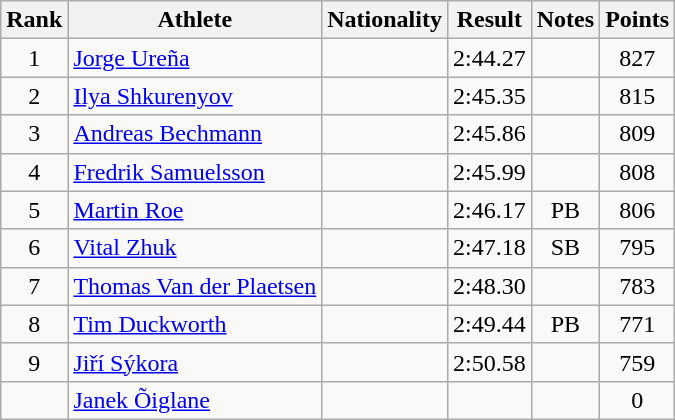<table class="wikitable sortable" style="text-align:center">
<tr>
<th>Rank</th>
<th>Athlete</th>
<th>Nationality</th>
<th>Result</th>
<th>Notes</th>
<th>Points</th>
</tr>
<tr>
<td>1</td>
<td align=left><a href='#'>Jorge Ureña</a></td>
<td align=left></td>
<td>2:44.27</td>
<td></td>
<td>827</td>
</tr>
<tr>
<td>2</td>
<td align=left><a href='#'>Ilya Shkurenyov</a></td>
<td align=left></td>
<td>2:45.35</td>
<td></td>
<td>815</td>
</tr>
<tr>
<td>3</td>
<td align=left><a href='#'>Andreas Bechmann</a></td>
<td align=left></td>
<td>2:45.86</td>
<td></td>
<td>809</td>
</tr>
<tr>
<td>4</td>
<td align=left><a href='#'>Fredrik Samuelsson</a></td>
<td align=left></td>
<td>2:45.99</td>
<td></td>
<td>808</td>
</tr>
<tr>
<td>5</td>
<td align=left><a href='#'>Martin Roe</a></td>
<td align=left></td>
<td>2:46.17</td>
<td>PB</td>
<td>806</td>
</tr>
<tr>
<td>6</td>
<td align=left><a href='#'>Vital Zhuk</a></td>
<td align=left></td>
<td>2:47.18</td>
<td>SB</td>
<td>795</td>
</tr>
<tr>
<td>7</td>
<td align=left><a href='#'>Thomas Van der Plaetsen</a></td>
<td align=left></td>
<td>2:48.30</td>
<td></td>
<td>783</td>
</tr>
<tr>
<td>8</td>
<td align=left><a href='#'>Tim Duckworth</a></td>
<td align=left></td>
<td>2:49.44</td>
<td>PB</td>
<td>771</td>
</tr>
<tr>
<td>9</td>
<td align=left><a href='#'>Jiří Sýkora</a></td>
<td align=left></td>
<td>2:50.58</td>
<td></td>
<td>759</td>
</tr>
<tr>
<td></td>
<td align=left><a href='#'>Janek Õiglane</a></td>
<td align=left></td>
<td></td>
<td></td>
<td>0</td>
</tr>
</table>
